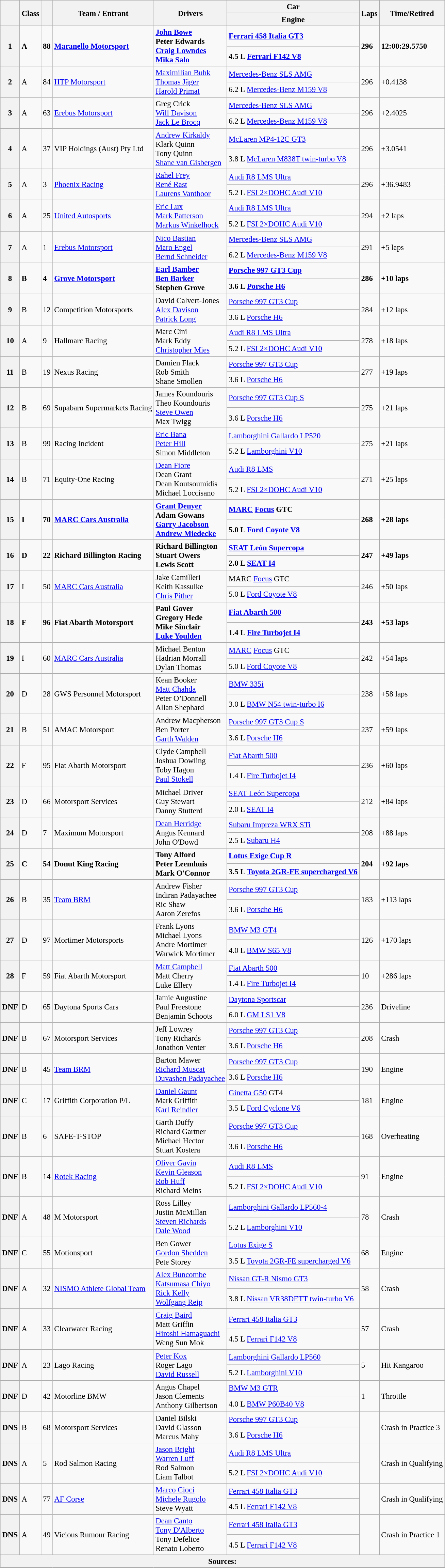<table class="wikitable" style="font-size: 95%;">
<tr>
<th rowspan=2></th>
<th rowspan=2>Class</th>
<th rowspan=2></th>
<th rowspan=2>Team / Entrant</th>
<th rowspan=2>Drivers</th>
<th>Car</th>
<th rowspan=2>Laps</th>
<th rowspan=2>Time/Retired</th>
</tr>
<tr>
<th>Engine</th>
</tr>
<tr style="font-weight: bold">
<th rowspan="2">1</th>
<td rowspan="2">A</td>
<td rowspan="2">88</td>
<td rowspan="2"> <a href='#'>Maranello Motorsport</a></td>
<td rowspan="2"> <a href='#'>John Bowe</a><br> Peter Edwards<br> <a href='#'>Craig Lowndes</a><br> <a href='#'>Mika Salo</a></td>
<td><a href='#'>Ferrari 458 Italia GT3</a></td>
<td rowspan="2">296</td>
<td rowspan="2">12:00:29.5750</td>
</tr>
<tr style="font-weight: bold">
<td>4.5 L <a href='#'>Ferrari F142 V8</a></td>
</tr>
<tr>
<th rowspan="2">2</th>
<td rowspan="2">A</td>
<td rowspan="2">84</td>
<td rowspan="2"> <a href='#'>HTP Motorsport</a></td>
<td rowspan="2"> <a href='#'>Maximilian Buhk</a><br> <a href='#'>Thomas Jäger</a><br> <a href='#'>Harold Primat</a></td>
<td><a href='#'>Mercedes-Benz SLS AMG</a></td>
<td rowspan="2">296</td>
<td rowspan="2">+0.4138</td>
</tr>
<tr>
<td>6.2 L <a href='#'>Mercedes-Benz M159 V8</a></td>
</tr>
<tr>
<th rowspan="2">3</th>
<td rowspan="2">A</td>
<td rowspan="2">63</td>
<td rowspan="2"> <a href='#'>Erebus Motorsport</a></td>
<td rowspan="2"> Greg Crick<br> <a href='#'>Will Davison</a><br> <a href='#'>Jack Le Brocq</a></td>
<td><a href='#'>Mercedes-Benz SLS AMG</a></td>
<td rowspan="2">296</td>
<td rowspan="2">+2.4025</td>
</tr>
<tr>
<td>6.2 L <a href='#'>Mercedes-Benz M159 V8</a></td>
</tr>
<tr>
<th rowspan="2">4</th>
<td rowspan="2">A</td>
<td rowspan="2">37</td>
<td rowspan="2"> VIP Holdings (Aust) Pty Ltd</td>
<td rowspan="2"> <a href='#'>Andrew Kirkaldy</a><br> Klark Quinn<br> Tony Quinn<br> <a href='#'>Shane van Gisbergen</a></td>
<td><a href='#'>McLaren MP4-12C GT3</a></td>
<td rowspan="2">296</td>
<td rowspan="2">+3.0541</td>
</tr>
<tr>
<td>3.8 L <a href='#'>McLaren M838T twin-turbo V8</a></td>
</tr>
<tr>
<th rowspan="2">5</th>
<td rowspan="2">A</td>
<td rowspan="2">3</td>
<td rowspan="2"> <a href='#'>Phoenix Racing</a></td>
<td rowspan="2"> <a href='#'>Rahel Frey</a><br> <a href='#'>René Rast</a><br> <a href='#'>Laurens Vanthoor</a></td>
<td><a href='#'>Audi R8 LMS Ultra</a></td>
<td rowspan="2">296</td>
<td rowspan="2">+36.9483</td>
</tr>
<tr>
<td>5.2 L <a href='#'>FSI 2×DOHC Audi V10</a></td>
</tr>
<tr>
<th rowspan="2">6</th>
<td rowspan="2">A</td>
<td rowspan="2">25</td>
<td rowspan="2"> <a href='#'>United Autosports</a></td>
<td rowspan="2"> <a href='#'>Eric Lux</a><br> <a href='#'>Mark Patterson</a><br> <a href='#'>Markus Winkelhock</a></td>
<td><a href='#'>Audi R8 LMS Ultra</a></td>
<td rowspan="2">294</td>
<td rowspan="2">+2 laps</td>
</tr>
<tr>
<td>5.2 L <a href='#'>FSI 2×DOHC Audi V10</a></td>
</tr>
<tr>
<th rowspan="2">7</th>
<td rowspan="2">A</td>
<td rowspan="2">1</td>
<td rowspan="2"> <a href='#'>Erebus Motorsport</a></td>
<td rowspan="2"> <a href='#'>Nico Bastian</a><br> <a href='#'>Maro Engel</a><br> <a href='#'>Bernd Schneider</a></td>
<td><a href='#'>Mercedes-Benz SLS AMG</a></td>
<td rowspan="2">291</td>
<td rowspan="2">+5 laps</td>
</tr>
<tr>
<td>6.2 L <a href='#'>Mercedes-Benz M159 V8</a></td>
</tr>
<tr style="font-weight: bold">
<th rowspan="2">8</th>
<td rowspan="2">B</td>
<td rowspan="2">4</td>
<td rowspan="2"> <a href='#'>Grove Motorsport</a></td>
<td rowspan="2"> <a href='#'>Earl Bamber</a><br> <a href='#'>Ben Barker</a><br> Stephen Grove</td>
<td><a href='#'>Porsche 997 GT3 Cup</a></td>
<td rowspan="2">286</td>
<td rowspan="2">+10 laps</td>
</tr>
<tr style="font-weight: bold">
<td>3.6 L <a href='#'>Porsche H6</a></td>
</tr>
<tr>
<th rowspan="2">9</th>
<td rowspan="2">B</td>
<td rowspan="2">12</td>
<td rowspan="2"> Competition Motorsports</td>
<td rowspan="2"> David Calvert-Jones<br> <a href='#'>Alex Davison</a><br> <a href='#'>Patrick Long</a></td>
<td><a href='#'>Porsche 997 GT3 Cup</a></td>
<td rowspan="2">284</td>
<td rowspan="2">+12 laps</td>
</tr>
<tr>
<td>3.6 L <a href='#'>Porsche H6</a></td>
</tr>
<tr>
<th rowspan="2">10</th>
<td rowspan="2">A</td>
<td rowspan="2">9</td>
<td rowspan="2"> Hallmarc Racing</td>
<td rowspan="2"> Marc Cini<br> Mark Eddy<br> <a href='#'>Christopher Mies</a></td>
<td><a href='#'>Audi R8 LMS Ultra</a></td>
<td rowspan="2">278</td>
<td rowspan="2">+18 laps</td>
</tr>
<tr>
<td>5.2 L <a href='#'>FSI 2×DOHC Audi V10</a></td>
</tr>
<tr>
<th rowspan="2">11</th>
<td rowspan="2">B</td>
<td rowspan="2">19</td>
<td rowspan="2"> Nexus Racing</td>
<td rowspan="2"> Damien Flack<br> Rob Smith<br> Shane Smollen</td>
<td><a href='#'>Porsche 997 GT3 Cup</a></td>
<td rowspan="2">277</td>
<td rowspan="2">+19 laps</td>
</tr>
<tr>
<td>3.6 L <a href='#'>Porsche H6</a></td>
</tr>
<tr>
<th rowspan="2">12</th>
<td rowspan="2">B</td>
<td rowspan="2">69</td>
<td rowspan="2"> Supabarn Supermarkets Racing</td>
<td rowspan="2"> James Koundouris<br> Theo Koundouris<br> <a href='#'>Steve Owen</a><br> Max Twigg</td>
<td><a href='#'>Porsche 997 GT3 Cup S</a></td>
<td rowspan="2">275</td>
<td rowspan="2">+21 laps</td>
</tr>
<tr>
<td>3.6 L <a href='#'>Porsche H6</a></td>
</tr>
<tr>
<th rowspan="2">13</th>
<td rowspan="2">B</td>
<td rowspan="2">99</td>
<td rowspan="2"> Racing Incident</td>
<td rowspan="2"> <a href='#'>Eric Bana</a><br> <a href='#'>Peter Hill</a><br> Simon Middleton</td>
<td><a href='#'>Lamborghini Gallardo LP520</a></td>
<td rowspan="2">275</td>
<td rowspan="2">+21 laps</td>
</tr>
<tr>
<td>5.2 L <a href='#'>Lamborghini V10</a></td>
</tr>
<tr>
<th rowspan="2">14</th>
<td rowspan="2">B</td>
<td rowspan="2">71</td>
<td rowspan="2"> Equity-One Racing</td>
<td rowspan="2"> <a href='#'>Dean Fiore</a><br> Dean Grant<br> Dean Koutsoumidis<br> Michael Loccisano</td>
<td><a href='#'>Audi R8 LMS</a></td>
<td rowspan="2">271</td>
<td rowspan="2">+25 laps</td>
</tr>
<tr>
<td>5.2 L <a href='#'>FSI 2×DOHC Audi V10</a></td>
</tr>
<tr style="font-weight: bold">
<th rowspan="2">15</th>
<td rowspan="2">I</td>
<td rowspan="2">70</td>
<td rowspan="2"> <a href='#'>MARC Cars Australia</a></td>
<td rowspan="2"> <a href='#'>Grant Denyer</a><br> Adam Gowans<br> <a href='#'>Garry Jacobson</a><br> <a href='#'>Andrew Miedecke</a></td>
<td><a href='#'>MARC</a> <a href='#'>Focus</a> GTC</td>
<td rowspan="2">268</td>
<td rowspan="2">+28 laps</td>
</tr>
<tr style="font-weight: bold">
<td>5.0 L <a href='#'>Ford Coyote V8</a></td>
</tr>
<tr style="font-weight: bold">
<th rowspan="2">16</th>
<td rowspan="2">D</td>
<td rowspan="2">22</td>
<td rowspan="2"> Richard Billington Racing</td>
<td rowspan="2"> Richard Billington<br> Stuart Owers<br> Lewis Scott</td>
<td><a href='#'>SEAT León Supercopa</a></td>
<td rowspan="2">247</td>
<td rowspan="2">+49 laps</td>
</tr>
<tr style="font-weight: bold">
<td>2.0 L <a href='#'>SEAT I4</a></td>
</tr>
<tr>
<th rowspan="2">17</th>
<td rowspan="2">I</td>
<td rowspan="2">50</td>
<td rowspan="2"> <a href='#'>MARC Cars Australia</a></td>
<td rowspan="2"> Jake Camilleri<br> Keith Kassulke<br> <a href='#'>Chris Pither</a></td>
<td>MARC <a href='#'>Focus</a> GTC</td>
<td rowspan="2">246</td>
<td rowspan="2">+50 laps</td>
</tr>
<tr>
<td>5.0 L <a href='#'>Ford Coyote V8</a></td>
</tr>
<tr style="font-weight: bold">
<th rowspan="2">18</th>
<td rowspan="2">F</td>
<td rowspan="2">96</td>
<td rowspan="2"> Fiat Abarth Motorsport</td>
<td rowspan="2"> Paul Gover<br> Gregory Hede<br> Mike Sinclair<br> <a href='#'>Luke Youlden</a></td>
<td><a href='#'>Fiat Abarth 500</a></td>
<td rowspan="2">243</td>
<td rowspan="2">+53 laps</td>
</tr>
<tr style="font-weight: bold">
<td>1.4 L <a href='#'>Fire Turbojet I4</a></td>
</tr>
<tr>
<th rowspan="2">19</th>
<td rowspan="2">I</td>
<td rowspan="2">60</td>
<td rowspan="2"> <a href='#'>MARC Cars Australia</a></td>
<td rowspan="2"> Michael Benton<br> Hadrian Morrall<br> Dylan Thomas</td>
<td><a href='#'>MARC</a> <a href='#'>Focus</a> GTC</td>
<td rowspan="2">242</td>
<td rowspan="2">+54 laps</td>
</tr>
<tr>
<td>5.0 L <a href='#'>Ford Coyote V8</a></td>
</tr>
<tr>
<th rowspan="2">20</th>
<td rowspan="2">D</td>
<td rowspan="2">28</td>
<td rowspan="2"> GWS Personnel Motorsport</td>
<td rowspan="2"> Kean Booker<br> <a href='#'>Matt Chahda</a><br> Peter O’Donnell<br> Allan Shephard</td>
<td><a href='#'>BMW 335i</a></td>
<td rowspan="2">238</td>
<td rowspan="2">+58 laps</td>
</tr>
<tr>
<td>3.0 L <a href='#'>BMW N54 twin-turbo I6</a></td>
</tr>
<tr>
<th rowspan="2">21</th>
<td rowspan="2">B</td>
<td rowspan="2">51</td>
<td rowspan="2"> AMAC Motorsport</td>
<td rowspan="2"> Andrew Macpherson<br> Ben Porter<br> <a href='#'>Garth Walden</a></td>
<td><a href='#'>Porsche 997 GT3 Cup S</a></td>
<td rowspan="2">237</td>
<td rowspan="2">+59 laps</td>
</tr>
<tr>
<td>3.6 L <a href='#'>Porsche H6</a></td>
</tr>
<tr>
<th rowspan="2">22</th>
<td rowspan="2">F</td>
<td rowspan="2">95</td>
<td rowspan="2"> Fiat Abarth Motorsport</td>
<td rowspan="2"> Clyde Campbell<br> Joshua Dowling<br> Toby Hagon<br> <a href='#'>Paul Stokell</a></td>
<td><a href='#'>Fiat Abarth 500</a></td>
<td rowspan="2">236</td>
<td rowspan="2">+60 laps</td>
</tr>
<tr>
<td>1.4 L <a href='#'>Fire Turbojet I4</a></td>
</tr>
<tr>
<th rowspan="2">23</th>
<td rowspan="2">D</td>
<td rowspan="2">66</td>
<td rowspan="2"> Motorsport Services</td>
<td rowspan="2"> Michael Driver<br> Guy Stewart<br> Danny Stutterd</td>
<td><a href='#'>SEAT León Supercopa</a></td>
<td rowspan="2">212</td>
<td rowspan="2">+84 laps</td>
</tr>
<tr>
<td>2.0 L <a href='#'>SEAT I4</a></td>
</tr>
<tr>
<th rowspan="2">24</th>
<td rowspan="2">D</td>
<td rowspan="2">7</td>
<td rowspan="2"> Maximum Motorsport</td>
<td rowspan="2"> <a href='#'>Dean Herridge</a><br> Angus Kennard<br> John O'Dowd</td>
<td><a href='#'>Subaru Impreza WRX STi</a></td>
<td rowspan="2">208</td>
<td rowspan="2">+88 laps</td>
</tr>
<tr>
<td>2.5 L <a href='#'>Subaru H4</a></td>
</tr>
<tr style="font-weight: bold">
<th rowspan="2">25</th>
<td rowspan="2">C</td>
<td rowspan="2">54</td>
<td rowspan="2"> Donut King Racing</td>
<td rowspan="2"> Tony Alford<br> Peter Leemhuis<br> Mark O'Connor</td>
<td><a href='#'>Lotus Exige Cup R</a></td>
<td rowspan="2">204</td>
<td rowspan="2">+92 laps</td>
</tr>
<tr style="font-weight: bold">
<td>3.5 L <a href='#'>Toyota 2GR-FE supercharged V6</a></td>
</tr>
<tr>
<th rowspan="2">26</th>
<td rowspan="2">B</td>
<td rowspan="2">35</td>
<td rowspan="2"> <a href='#'>Team BRM</a></td>
<td rowspan="2"> Andrew Fisher<br> Indiran Padayachee<br> Ric Shaw<br> Aaron Zerefos</td>
<td><a href='#'>Porsche 997 GT3 Cup</a></td>
<td rowspan="2">183</td>
<td rowspan="2">+113 laps</td>
</tr>
<tr>
<td>3.6 L <a href='#'>Porsche H6</a></td>
</tr>
<tr>
<th rowspan="2">27</th>
<td rowspan="2">D</td>
<td rowspan="2">97</td>
<td rowspan="2"> Mortimer Motorsports</td>
<td rowspan="2"> Frank Lyons<br> Michael Lyons<br> Andre Mortimer<br> Warwick Mortimer</td>
<td><a href='#'>BMW M3 GT4</a></td>
<td rowspan="2">126</td>
<td rowspan="2">+170 laps</td>
</tr>
<tr>
<td>4.0 L <a href='#'>BMW S65 V8</a></td>
</tr>
<tr>
<th rowspan="2">28</th>
<td rowspan="2">F</td>
<td rowspan="2">59</td>
<td rowspan="2"> Fiat Abarth Motorsport</td>
<td rowspan="2"> <a href='#'>Matt Campbell</a><br> Matt Cherry<br> Luke Ellery</td>
<td><a href='#'>Fiat Abarth 500</a></td>
<td rowspan="2">10</td>
<td rowspan="2">+286 laps</td>
</tr>
<tr>
<td>1.4 L <a href='#'>Fire Turbojet I4</a></td>
</tr>
<tr>
<th rowspan="2">DNF</th>
<td rowspan="2">D</td>
<td rowspan="2">65</td>
<td rowspan="2"> Daytona Sports Cars</td>
<td rowspan="2"> Jamie Augustine<br> Paul Freestone<br> Benjamin Schoots</td>
<td><a href='#'>Daytona Sportscar</a></td>
<td rowspan="2">236</td>
<td rowspan="2">Driveline</td>
</tr>
<tr>
<td>6.0 L <a href='#'>GM LS1 V8</a></td>
</tr>
<tr>
<th rowspan="2">DNF</th>
<td rowspan="2">B</td>
<td rowspan="2">67</td>
<td rowspan="2"> Motorsport Services</td>
<td rowspan="2"> Jeff Lowrey<br> Tony Richards<br> Jonathon Venter</td>
<td><a href='#'>Porsche 997 GT3 Cup</a></td>
<td rowspan="2">208</td>
<td rowspan="2">Crash</td>
</tr>
<tr>
<td>3.6 L <a href='#'>Porsche H6</a></td>
</tr>
<tr>
<th rowspan="2">DNF</th>
<td rowspan="2">B</td>
<td rowspan="2">45</td>
<td rowspan="2"> <a href='#'>Team BRM</a></td>
<td rowspan="2"> Barton Mawer<br> <a href='#'>Richard Muscat</a><br> <a href='#'>Duvashen Padayachee</a></td>
<td><a href='#'>Porsche 997 GT3 Cup</a></td>
<td rowspan="2">190</td>
<td rowspan="2">Engine</td>
</tr>
<tr>
<td>3.6 L <a href='#'>Porsche H6</a></td>
</tr>
<tr>
<th rowspan="2">DNF</th>
<td rowspan="2">C</td>
<td rowspan="2">17</td>
<td rowspan="2"> Griffith Corporation P/L</td>
<td rowspan="2"> <a href='#'>Daniel Gaunt</a><br> Mark Griffith<br> <a href='#'>Karl Reindler</a></td>
<td><a href='#'>Ginetta G50</a> GT4</td>
<td rowspan="2">181</td>
<td rowspan="2">Engine</td>
</tr>
<tr>
<td>3.5 L <a href='#'>Ford Cyclone V6</a></td>
</tr>
<tr>
<th rowspan="2">DNF</th>
<td rowspan="2">B</td>
<td rowspan="2">6</td>
<td rowspan="2"> SAFE-T-STOP</td>
<td rowspan="2"> Garth Duffy<br> Richard Gartner<br> Michael Hector<br> Stuart Kostera</td>
<td><a href='#'>Porsche 997 GT3 Cup</a></td>
<td rowspan="2">168</td>
<td rowspan="2">Overheating</td>
</tr>
<tr>
<td>3.6 L <a href='#'>Porsche H6</a></td>
</tr>
<tr>
<th rowspan="2">DNF</th>
<td rowspan="2">B</td>
<td rowspan="2">14</td>
<td rowspan="2"> <a href='#'>Rotek Racing</a></td>
<td rowspan="2"> <a href='#'>Oliver Gavin</a><br> <a href='#'>Kevin Gleason</a><br> <a href='#'>Rob Huff</a><br> Richard Meins</td>
<td><a href='#'>Audi R8 LMS</a></td>
<td rowspan="2">91</td>
<td rowspan="2">Engine</td>
</tr>
<tr>
<td>5.2 L <a href='#'>FSI 2×DOHC Audi V10</a></td>
</tr>
<tr>
<th rowspan="2">DNF</th>
<td rowspan="2">A</td>
<td rowspan="2">48</td>
<td rowspan="2"> M Motorsport</td>
<td rowspan="2"> Ross Lilley<br> Justin McMillan<br> <a href='#'>Steven Richards</a><br> <a href='#'>Dale Wood</a></td>
<td><a href='#'>Lamborghini Gallardo LP560-4</a></td>
<td rowspan="2">78</td>
<td rowspan="2">Crash</td>
</tr>
<tr>
<td>5.2 L <a href='#'>Lamborghini V10</a></td>
</tr>
<tr>
<th rowspan="2">DNF</th>
<td rowspan="2">C</td>
<td rowspan="2">55</td>
<td rowspan="2"> Motionsport</td>
<td rowspan="2"> Ben Gower<br> <a href='#'>Gordon Shedden</a><br> Pete Storey</td>
<td><a href='#'>Lotus Exige S</a></td>
<td rowspan="2">68</td>
<td rowspan="2">Engine</td>
</tr>
<tr>
<td>3.5 L <a href='#'>Toyota 2GR-FE supercharged V6</a></td>
</tr>
<tr>
<th rowspan="2">DNF</th>
<td rowspan="2">A</td>
<td rowspan="2">32</td>
<td rowspan="2"> <a href='#'>NISMO Athlete Global Team</a></td>
<td rowspan="2"> <a href='#'>Alex Buncombe</a><br> <a href='#'>Katsumasa Chiyo</a><br> <a href='#'>Rick Kelly</a><br> <a href='#'>Wolfgang Reip</a></td>
<td><a href='#'>Nissan GT-R Nismo GT3</a></td>
<td rowspan="2">58</td>
<td rowspan="2">Crash</td>
</tr>
<tr>
<td>3.8 L <a href='#'>Nissan VR38DETT twin-turbo V6</a></td>
</tr>
<tr>
<th rowspan="2">DNF</th>
<td rowspan="2">A</td>
<td rowspan="2">33</td>
<td rowspan="2"> Clearwater Racing</td>
<td rowspan="2"> <a href='#'>Craig Baird</a><br> Matt Griffin<br> <a href='#'>Hiroshi Hamaguachi</a><br> Weng Sun Mok</td>
<td><a href='#'>Ferrari 458 Italia GT3</a></td>
<td rowspan="2">57</td>
<td rowspan="2">Crash</td>
</tr>
<tr>
<td>4.5 L <a href='#'>Ferrari F142 V8</a></td>
</tr>
<tr>
<th rowspan="2">DNF</th>
<td rowspan="2">A</td>
<td rowspan="2">23</td>
<td rowspan="2"> Lago Racing</td>
<td rowspan="2"> <a href='#'>Peter Kox</a><br> Roger Lago<br> <a href='#'>David Russell</a></td>
<td><a href='#'>Lamborghini Gallardo LP560</a></td>
<td rowspan="2">5</td>
<td rowspan="2">Hit Kangaroo</td>
</tr>
<tr>
<td>5.2 L <a href='#'>Lamborghini V10</a></td>
</tr>
<tr>
<th rowspan="2">DNF</th>
<td rowspan="2">D</td>
<td rowspan="2">42</td>
<td rowspan="2"> Motorline BMW</td>
<td rowspan="2"> Angus Chapel<br> Jason Clements<br> Anthony Gilbertson</td>
<td><a href='#'>BMW M3 GTR</a></td>
<td rowspan="2">1</td>
<td rowspan="2">Throttle</td>
</tr>
<tr>
<td>4.0 L <a href='#'>BMW P60B40 V8</a></td>
</tr>
<tr>
<th rowspan="2">DNS</th>
<td rowspan="2">B</td>
<td rowspan="2">68</td>
<td rowspan="2"> Motorsport Services</td>
<td rowspan="2"> Daniel Bilski<br> David Glasson<br> Marcus Mahy</td>
<td><a href='#'>Porsche 997 GT3 Cup</a></td>
<td rowspan="2"></td>
<td rowspan="2">Crash in Practice 3</td>
</tr>
<tr>
<td>3.6 L <a href='#'>Porsche H6</a></td>
</tr>
<tr>
<th rowspan="2">DNS</th>
<td rowspan="2">A</td>
<td rowspan="2">5</td>
<td rowspan="2"> Rod Salmon Racing</td>
<td rowspan="2"> <a href='#'>Jason Bright</a><br> <a href='#'>Warren Luff</a><br> Rod Salmon<br> Liam Talbot</td>
<td><a href='#'>Audi R8 LMS Ultra</a></td>
<td rowspan="2"></td>
<td rowspan="2">Crash in Qualifying</td>
</tr>
<tr>
<td>5.2 L <a href='#'>FSI 2×DOHC Audi V10</a></td>
</tr>
<tr>
<th rowspan="2">DNS</th>
<td rowspan="2">A</td>
<td rowspan="2">77</td>
<td rowspan="2"> <a href='#'>AF Corse</a></td>
<td rowspan="2"> <a href='#'>Marco Cioci</a><br> <a href='#'>Michele Rugolo</a><br> Steve Wyatt</td>
<td><a href='#'>Ferrari 458 Italia GT3</a></td>
<td rowspan="2"></td>
<td rowspan="2">Crash in Qualifying</td>
</tr>
<tr>
<td>4.5 L <a href='#'>Ferrari F142 V8</a></td>
</tr>
<tr>
<th rowspan="2">DNS</th>
<td rowspan="2">A</td>
<td rowspan="2">49</td>
<td rowspan="2"> Vicious Rumour Racing</td>
<td rowspan="2"> <a href='#'>Dean Canto</a><br> <a href='#'>Tony D'Alberto</a><br> Tony Defelice<br> Renato Loberto</td>
<td><a href='#'>Ferrari 458 Italia GT3</a></td>
<td rowspan="2"></td>
<td rowspan="2">Crash in Practice 1</td>
</tr>
<tr>
<td>4.5 L <a href='#'>Ferrari F142 V8</a></td>
</tr>
<tr>
<th colspan="8">Sources:</th>
</tr>
</table>
